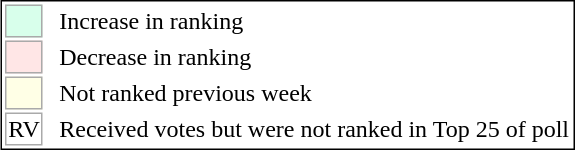<table style="border:1px solid black;" align=right>
<tr>
<td style="background:#D8FFEB; width:20px; border:1px solid #aaaaaa;"> </td>
<td rowspan=5> </td>
<td>Increase in ranking</td>
</tr>
<tr>
<td style="background:#FFE6E6; width:20px; border:1px solid #aaaaaa;"> </td>
<td>Decrease in ranking</td>
</tr>
<tr>
<td style="background:#FFFFE6; width:20px; border:1px solid #aaaaaa;"> </td>
<td>Not ranked previous week</td>
</tr>
<tr>
<td align=center style="width:20px; border:1px solid #aaaaaa; background:white;">RV</td>
<td>Received votes but were not ranked in Top 25 of poll</td>
</tr>
</table>
